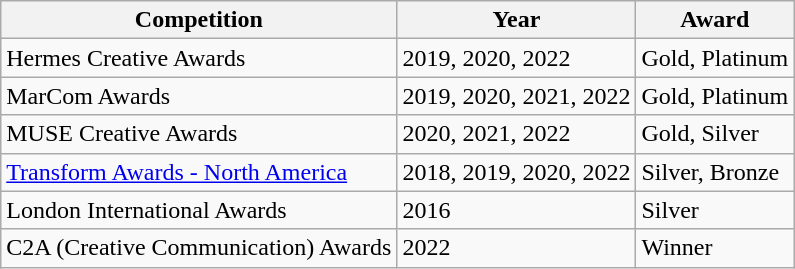<table class="wikitable">
<tr>
<th>Competition</th>
<th>Year</th>
<th>Award</th>
</tr>
<tr>
<td>Hermes Creative Awards</td>
<td>2019, 2020, 2022</td>
<td>Gold, Platinum</td>
</tr>
<tr>
<td>MarCom Awards</td>
<td>2019, 2020, 2021, 2022</td>
<td>Gold, Platinum</td>
</tr>
<tr>
<td>MUSE Creative Awards</td>
<td>2020, 2021, 2022</td>
<td>Gold, Silver</td>
</tr>
<tr>
<td><a href='#'>Transform Awards - North America</a></td>
<td>2018, 2019, 2020, 2022</td>
<td>Silver, Bronze</td>
</tr>
<tr>
<td>London International Awards</td>
<td>2016</td>
<td>Silver</td>
</tr>
<tr>
<td>C2A (Creative Communication) Awards</td>
<td>2022</td>
<td>Winner</td>
</tr>
</table>
